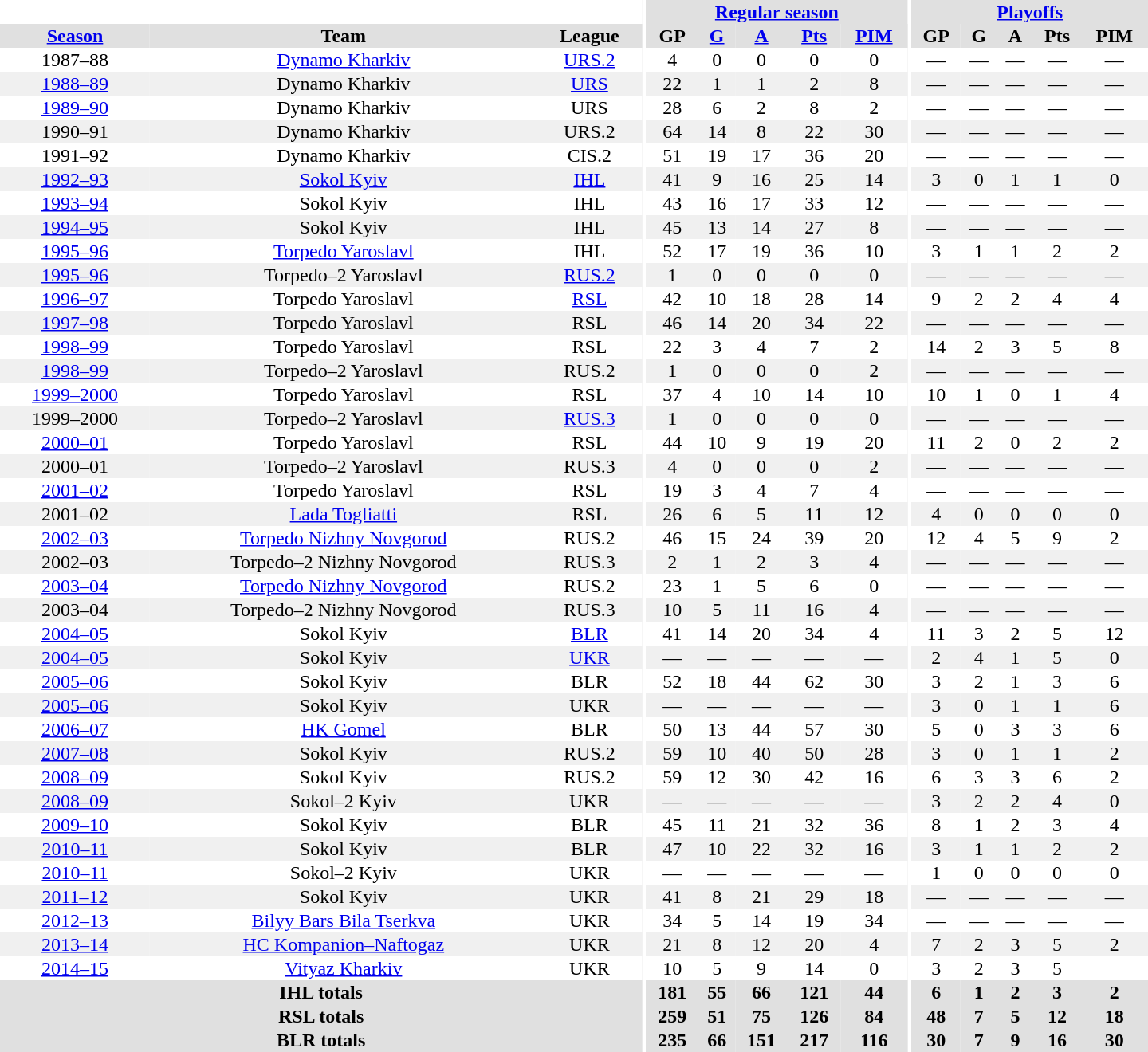<table border="0" cellpadding="1" cellspacing="0" style="text-align:center; width:60em">
<tr bgcolor="#e0e0e0">
<th colspan="3" bgcolor="#ffffff"></th>
<th rowspan="99" bgcolor="#ffffff"></th>
<th colspan="5"><a href='#'>Regular season</a></th>
<th rowspan="99" bgcolor="#ffffff"></th>
<th colspan="5"><a href='#'>Playoffs</a></th>
</tr>
<tr bgcolor="#e0e0e0">
<th><a href='#'>Season</a></th>
<th>Team</th>
<th>League</th>
<th>GP</th>
<th><a href='#'>G</a></th>
<th><a href='#'>A</a></th>
<th><a href='#'>Pts</a></th>
<th><a href='#'>PIM</a></th>
<th>GP</th>
<th>G</th>
<th>A</th>
<th>Pts</th>
<th>PIM</th>
</tr>
<tr>
<td>1987–88</td>
<td><a href='#'>Dynamo Kharkiv</a></td>
<td><a href='#'>URS.2</a></td>
<td>4</td>
<td>0</td>
<td>0</td>
<td>0</td>
<td>0</td>
<td>—</td>
<td>—</td>
<td>—</td>
<td>—</td>
<td>—</td>
</tr>
<tr bgcolor="#f0f0f0">
<td><a href='#'>1988–89</a></td>
<td>Dynamo Kharkiv</td>
<td><a href='#'>URS</a></td>
<td>22</td>
<td>1</td>
<td>1</td>
<td>2</td>
<td>8</td>
<td>—</td>
<td>—</td>
<td>—</td>
<td>—</td>
<td>—</td>
</tr>
<tr>
<td><a href='#'>1989–90</a></td>
<td>Dynamo Kharkiv</td>
<td>URS</td>
<td>28</td>
<td>6</td>
<td>2</td>
<td>8</td>
<td>2</td>
<td>—</td>
<td>—</td>
<td>—</td>
<td>—</td>
<td>—</td>
</tr>
<tr bgcolor="#f0f0f0">
<td>1990–91</td>
<td>Dynamo Kharkiv</td>
<td>URS.2</td>
<td>64</td>
<td>14</td>
<td>8</td>
<td>22</td>
<td>30</td>
<td>—</td>
<td>—</td>
<td>—</td>
<td>—</td>
<td>—</td>
</tr>
<tr>
<td>1991–92</td>
<td>Dynamo Kharkiv</td>
<td>CIS.2</td>
<td>51</td>
<td>19</td>
<td>17</td>
<td>36</td>
<td>20</td>
<td>—</td>
<td>—</td>
<td>—</td>
<td>—</td>
<td>—</td>
</tr>
<tr bgcolor="#f0f0f0">
<td><a href='#'>1992–93</a></td>
<td><a href='#'>Sokol Kyiv</a></td>
<td><a href='#'>IHL</a></td>
<td>41</td>
<td>9</td>
<td>16</td>
<td>25</td>
<td>14</td>
<td>3</td>
<td>0</td>
<td>1</td>
<td>1</td>
<td>0</td>
</tr>
<tr>
<td><a href='#'>1993–94</a></td>
<td>Sokol Kyiv</td>
<td>IHL</td>
<td>43</td>
<td>16</td>
<td>17</td>
<td>33</td>
<td>12</td>
<td>—</td>
<td>—</td>
<td>—</td>
<td>—</td>
<td>—</td>
</tr>
<tr bgcolor="#f0f0f0">
<td><a href='#'>1994–95</a></td>
<td>Sokol Kyiv</td>
<td>IHL</td>
<td>45</td>
<td>13</td>
<td>14</td>
<td>27</td>
<td>8</td>
<td>—</td>
<td>—</td>
<td>—</td>
<td>—</td>
<td>—</td>
</tr>
<tr>
<td><a href='#'>1995–96</a></td>
<td><a href='#'>Torpedo Yaroslavl</a></td>
<td>IHL</td>
<td>52</td>
<td>17</td>
<td>19</td>
<td>36</td>
<td>10</td>
<td>3</td>
<td>1</td>
<td>1</td>
<td>2</td>
<td>2</td>
</tr>
<tr bgcolor="#f0f0f0">
<td><a href='#'>1995–96</a></td>
<td>Torpedo–2 Yaroslavl</td>
<td><a href='#'>RUS.2</a></td>
<td>1</td>
<td>0</td>
<td>0</td>
<td>0</td>
<td>0</td>
<td>—</td>
<td>—</td>
<td>—</td>
<td>—</td>
<td>—</td>
</tr>
<tr>
<td><a href='#'>1996–97</a></td>
<td>Torpedo Yaroslavl</td>
<td><a href='#'>RSL</a></td>
<td>42</td>
<td>10</td>
<td>18</td>
<td>28</td>
<td>14</td>
<td>9</td>
<td>2</td>
<td>2</td>
<td>4</td>
<td>4</td>
</tr>
<tr bgcolor="#f0f0f0">
<td><a href='#'>1997–98</a></td>
<td>Torpedo Yaroslavl</td>
<td>RSL</td>
<td>46</td>
<td>14</td>
<td>20</td>
<td>34</td>
<td>22</td>
<td>—</td>
<td>—</td>
<td>—</td>
<td>—</td>
<td>—</td>
</tr>
<tr>
<td><a href='#'>1998–99</a></td>
<td>Torpedo Yaroslavl</td>
<td>RSL</td>
<td>22</td>
<td>3</td>
<td>4</td>
<td>7</td>
<td>2</td>
<td>14</td>
<td>2</td>
<td>3</td>
<td>5</td>
<td>8</td>
</tr>
<tr bgcolor="#f0f0f0">
<td><a href='#'>1998–99</a></td>
<td>Torpedo–2 Yaroslavl</td>
<td>RUS.2</td>
<td>1</td>
<td>0</td>
<td>0</td>
<td>0</td>
<td>2</td>
<td>—</td>
<td>—</td>
<td>—</td>
<td>—</td>
<td>—</td>
</tr>
<tr>
<td><a href='#'>1999–2000</a></td>
<td>Torpedo Yaroslavl</td>
<td>RSL</td>
<td>37</td>
<td>4</td>
<td>10</td>
<td>14</td>
<td>10</td>
<td>10</td>
<td>1</td>
<td>0</td>
<td>1</td>
<td>4</td>
</tr>
<tr bgcolor="#f0f0f0">
<td>1999–2000</td>
<td>Torpedo–2 Yaroslavl</td>
<td><a href='#'>RUS.3</a></td>
<td>1</td>
<td>0</td>
<td>0</td>
<td>0</td>
<td>0</td>
<td>—</td>
<td>—</td>
<td>—</td>
<td>—</td>
<td>—</td>
</tr>
<tr>
<td><a href='#'>2000–01</a></td>
<td>Torpedo Yaroslavl</td>
<td>RSL</td>
<td>44</td>
<td>10</td>
<td>9</td>
<td>19</td>
<td>20</td>
<td>11</td>
<td>2</td>
<td>0</td>
<td>2</td>
<td>2</td>
</tr>
<tr bgcolor="#f0f0f0">
<td>2000–01</td>
<td>Torpedo–2 Yaroslavl</td>
<td>RUS.3</td>
<td>4</td>
<td>0</td>
<td>0</td>
<td>0</td>
<td>2</td>
<td>—</td>
<td>—</td>
<td>—</td>
<td>—</td>
<td>—</td>
</tr>
<tr>
<td><a href='#'>2001–02</a></td>
<td>Torpedo Yaroslavl</td>
<td>RSL</td>
<td>19</td>
<td>3</td>
<td>4</td>
<td>7</td>
<td>4</td>
<td>—</td>
<td>—</td>
<td>—</td>
<td>—</td>
<td>—</td>
</tr>
<tr bgcolor="#f0f0f0">
<td>2001–02</td>
<td><a href='#'>Lada Togliatti</a></td>
<td>RSL</td>
<td>26</td>
<td>6</td>
<td>5</td>
<td>11</td>
<td>12</td>
<td>4</td>
<td>0</td>
<td>0</td>
<td>0</td>
<td>0</td>
</tr>
<tr>
<td><a href='#'>2002–03</a></td>
<td><a href='#'>Torpedo Nizhny Novgorod</a></td>
<td>RUS.2</td>
<td>46</td>
<td>15</td>
<td>24</td>
<td>39</td>
<td>20</td>
<td>12</td>
<td>4</td>
<td>5</td>
<td>9</td>
<td>2</td>
</tr>
<tr bgcolor="#f0f0f0">
<td>2002–03</td>
<td>Torpedo–2 Nizhny Novgorod</td>
<td>RUS.3</td>
<td>2</td>
<td>1</td>
<td>2</td>
<td>3</td>
<td>4</td>
<td>—</td>
<td>—</td>
<td>—</td>
<td>—</td>
<td>—</td>
</tr>
<tr>
<td><a href='#'>2003–04</a></td>
<td><a href='#'>Torpedo Nizhny Novgorod</a></td>
<td>RUS.2</td>
<td>23</td>
<td>1</td>
<td>5</td>
<td>6</td>
<td>0</td>
<td>—</td>
<td>—</td>
<td>—</td>
<td>—</td>
<td>—</td>
</tr>
<tr bgcolor="#f0f0f0">
<td>2003–04</td>
<td>Torpedo–2 Nizhny Novgorod</td>
<td>RUS.3</td>
<td>10</td>
<td>5</td>
<td>11</td>
<td>16</td>
<td>4</td>
<td>—</td>
<td>—</td>
<td>—</td>
<td>—</td>
<td>—</td>
</tr>
<tr>
<td><a href='#'>2004–05</a></td>
<td>Sokol Kyiv</td>
<td><a href='#'>BLR</a></td>
<td>41</td>
<td>14</td>
<td>20</td>
<td>34</td>
<td>4</td>
<td>11</td>
<td>3</td>
<td>2</td>
<td>5</td>
<td>12</td>
</tr>
<tr bgcolor="#f0f0f0">
<td><a href='#'>2004–05</a></td>
<td>Sokol Kyiv</td>
<td><a href='#'>UKR</a></td>
<td>—</td>
<td>—</td>
<td>—</td>
<td>—</td>
<td>—</td>
<td>2</td>
<td>4</td>
<td>1</td>
<td>5</td>
<td>0</td>
</tr>
<tr>
<td><a href='#'>2005–06</a></td>
<td>Sokol Kyiv</td>
<td>BLR</td>
<td>52</td>
<td>18</td>
<td>44</td>
<td>62</td>
<td>30</td>
<td>3</td>
<td>2</td>
<td>1</td>
<td>3</td>
<td>6</td>
</tr>
<tr bgcolor="#f0f0f0">
<td><a href='#'>2005–06</a></td>
<td>Sokol Kyiv</td>
<td>UKR</td>
<td>—</td>
<td>—</td>
<td>—</td>
<td>—</td>
<td>—</td>
<td>3</td>
<td>0</td>
<td>1</td>
<td>1</td>
<td>6</td>
</tr>
<tr>
<td><a href='#'>2006–07</a></td>
<td><a href='#'>HK Gomel</a></td>
<td>BLR</td>
<td>50</td>
<td>13</td>
<td>44</td>
<td>57</td>
<td>30</td>
<td>5</td>
<td>0</td>
<td>3</td>
<td>3</td>
<td>6</td>
</tr>
<tr bgcolor="#f0f0f0">
<td><a href='#'>2007–08</a></td>
<td>Sokol Kyiv</td>
<td>RUS.2</td>
<td>59</td>
<td>10</td>
<td>40</td>
<td>50</td>
<td>28</td>
<td>3</td>
<td>0</td>
<td>1</td>
<td>1</td>
<td>2</td>
</tr>
<tr>
<td><a href='#'>2008–09</a></td>
<td>Sokol Kyiv</td>
<td>RUS.2</td>
<td>59</td>
<td>12</td>
<td>30</td>
<td>42</td>
<td>16</td>
<td>6</td>
<td>3</td>
<td>3</td>
<td>6</td>
<td>2</td>
</tr>
<tr bgcolor="#f0f0f0">
<td><a href='#'>2008–09</a></td>
<td>Sokol–2 Kyiv</td>
<td>UKR</td>
<td>—</td>
<td>—</td>
<td>—</td>
<td>—</td>
<td>—</td>
<td>3</td>
<td>2</td>
<td>2</td>
<td>4</td>
<td>0</td>
</tr>
<tr>
<td><a href='#'>2009–10</a></td>
<td>Sokol Kyiv</td>
<td>BLR</td>
<td>45</td>
<td>11</td>
<td>21</td>
<td>32</td>
<td>36</td>
<td>8</td>
<td>1</td>
<td>2</td>
<td>3</td>
<td>4</td>
</tr>
<tr bgcolor="#f0f0f0">
<td><a href='#'>2010–11</a></td>
<td>Sokol Kyiv</td>
<td>BLR</td>
<td>47</td>
<td>10</td>
<td>22</td>
<td>32</td>
<td>16</td>
<td>3</td>
<td>1</td>
<td>1</td>
<td>2</td>
<td>2</td>
</tr>
<tr>
<td><a href='#'>2010–11</a></td>
<td>Sokol–2 Kyiv</td>
<td>UKR</td>
<td>—</td>
<td>—</td>
<td>—</td>
<td>—</td>
<td>—</td>
<td>1</td>
<td>0</td>
<td>0</td>
<td>0</td>
<td>0</td>
</tr>
<tr bgcolor="#f0f0f0">
<td><a href='#'>2011–12</a></td>
<td>Sokol Kyiv</td>
<td>UKR</td>
<td>41</td>
<td>8</td>
<td>21</td>
<td>29</td>
<td>18</td>
<td>—</td>
<td>—</td>
<td>—</td>
<td>—</td>
<td>—</td>
</tr>
<tr>
<td><a href='#'>2012–13</a></td>
<td><a href='#'>Bilyy Bars Bila Tserkva</a></td>
<td>UKR</td>
<td>34</td>
<td>5</td>
<td>14</td>
<td>19</td>
<td>34</td>
<td>—</td>
<td>—</td>
<td>—</td>
<td>—</td>
<td>—</td>
</tr>
<tr bgcolor="#f0f0f0">
<td><a href='#'>2013–14</a></td>
<td><a href='#'>HC Kompanion–Naftogaz</a></td>
<td>UKR</td>
<td>21</td>
<td>8</td>
<td>12</td>
<td>20</td>
<td>4</td>
<td>7</td>
<td>2</td>
<td>3</td>
<td>5</td>
<td>2</td>
</tr>
<tr>
<td><a href='#'>2014–15</a></td>
<td><a href='#'>Vityaz Kharkiv</a></td>
<td>UKR</td>
<td>10</td>
<td>5</td>
<td>9</td>
<td>14</td>
<td>0</td>
<td>3</td>
<td>2</td>
<td>3</td>
<td>5</td>
<td></td>
</tr>
<tr bgcolor="#e0e0e0">
<th colspan="3">IHL totals</th>
<th>181</th>
<th>55</th>
<th>66</th>
<th>121</th>
<th>44</th>
<th>6</th>
<th>1</th>
<th>2</th>
<th>3</th>
<th>2</th>
</tr>
<tr bgcolor="#e0e0e0">
<th colspan="3">RSL totals</th>
<th>259</th>
<th>51</th>
<th>75</th>
<th>126</th>
<th>84</th>
<th>48</th>
<th>7</th>
<th>5</th>
<th>12</th>
<th>18</th>
</tr>
<tr bgcolor="#e0e0e0">
<th colspan="3">BLR totals</th>
<th>235</th>
<th>66</th>
<th>151</th>
<th>217</th>
<th>116</th>
<th>30</th>
<th>7</th>
<th>9</th>
<th>16</th>
<th>30</th>
</tr>
</table>
